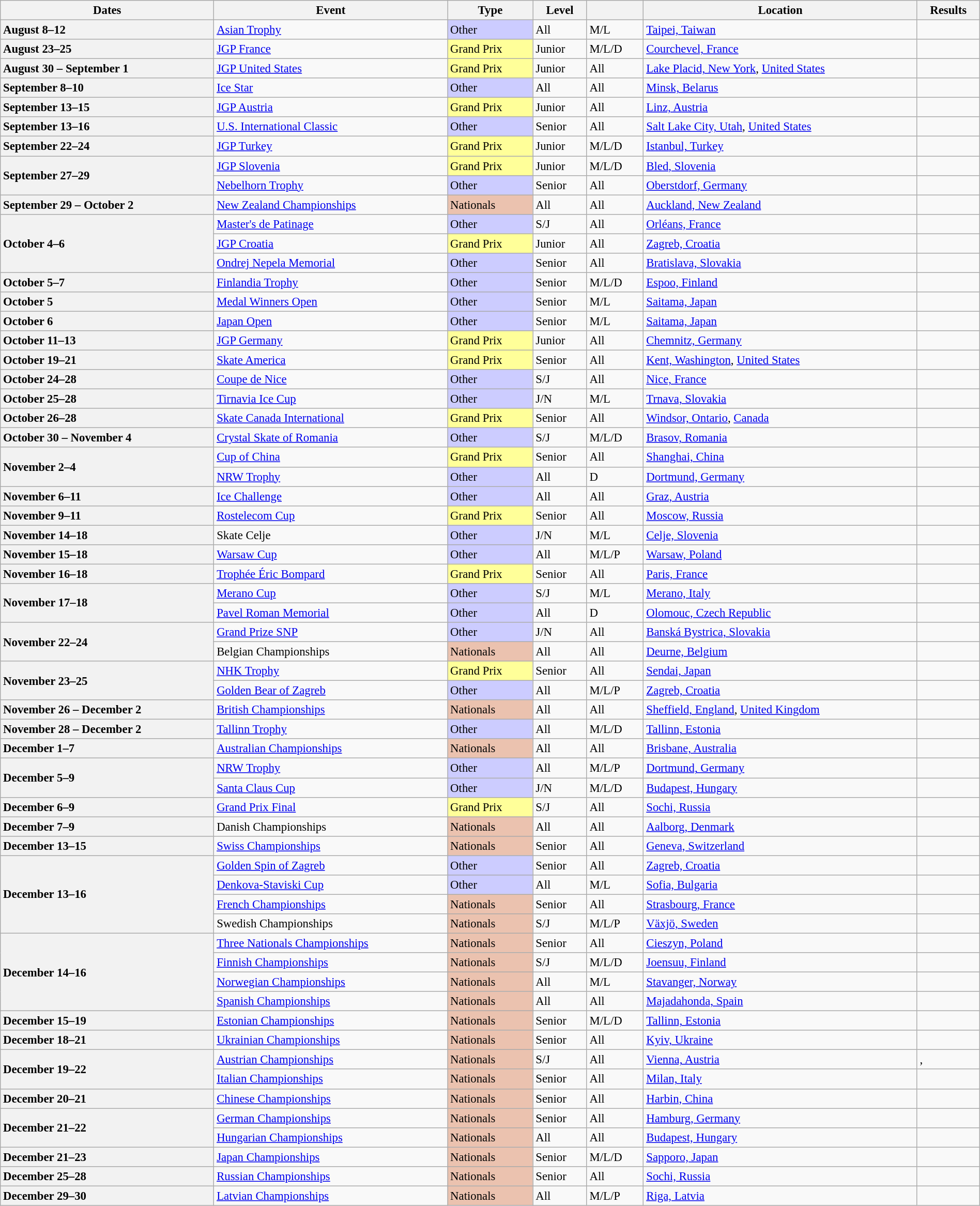<table class="wikitable sortable" style="text-align:left; font-size:95%; width:100%">
<tr>
<th scope="col">Dates</th>
<th scope="col">Event</th>
<th scope="col">Type</th>
<th scope="col" class="unsortable">Level</th>
<th scope="col" class="unsortable"></th>
<th scope="col" class="unsortable">Location</th>
<th scope="col" class="unsortable">Results</th>
</tr>
<tr>
<th scope="row" style="text-align:left">August 8–12</th>
<td><a href='#'>Asian Trophy</a></td>
<td bgcolor="ccccff">Other</td>
<td>All</td>
<td>M/L</td>
<td><a href='#'>Taipei, Taiwan</a></td>
<td></td>
</tr>
<tr>
<th scope="row" style="text-align:left">August 23–25</th>
<td><a href='#'>JGP France</a></td>
<td bgcolor="FFFF99">Grand Prix</td>
<td>Junior</td>
<td>M/L/D</td>
<td><a href='#'>Courchevel, France</a></td>
<td></td>
</tr>
<tr>
<th scope="row" style="text-align:left">August 30 – September 1</th>
<td><a href='#'>JGP United States</a></td>
<td bgcolor="FFFF99">Grand Prix</td>
<td>Junior</td>
<td>All</td>
<td><a href='#'>Lake Placid, New York</a>, <a href='#'>United States</a></td>
<td></td>
</tr>
<tr>
<th scope="row" style="text-align:left">September 8–10</th>
<td><a href='#'>Ice Star</a></td>
<td bgcolor="ccccff">Other</td>
<td>All</td>
<td>All</td>
<td><a href='#'>Minsk, Belarus</a></td>
<td></td>
</tr>
<tr>
<th scope="row" style="text-align:left">September 13–15</th>
<td><a href='#'>JGP Austria</a></td>
<td bgcolor="FFFF99">Grand Prix</td>
<td>Junior</td>
<td>All</td>
<td><a href='#'>Linz, Austria</a></td>
<td></td>
</tr>
<tr>
<th scope="row" style="text-align:left">September 13–16</th>
<td><a href='#'>U.S. International Classic</a></td>
<td bgcolor="ccccff">Other</td>
<td>Senior</td>
<td>All</td>
<td><a href='#'>Salt Lake City, Utah</a>, <a href='#'>United States</a></td>
<td></td>
</tr>
<tr>
<th scope="row" style="text-align:left">September 22–24</th>
<td><a href='#'>JGP Turkey</a></td>
<td bgcolor="FFFF99">Grand Prix</td>
<td>Junior</td>
<td>M/L/D</td>
<td><a href='#'>Istanbul, Turkey</a></td>
<td></td>
</tr>
<tr>
<th scope="row" style="text-align:left" rowspan="2">September 27–29</th>
<td><a href='#'>JGP Slovenia</a></td>
<td bgcolor="FFFF99">Grand Prix</td>
<td>Junior</td>
<td>M/L/D</td>
<td><a href='#'>Bled, Slovenia</a></td>
<td></td>
</tr>
<tr>
<td><a href='#'>Nebelhorn Trophy</a></td>
<td bgcolor="ccccff">Other</td>
<td>Senior</td>
<td>All</td>
<td><a href='#'>Oberstdorf, Germany</a></td>
<td></td>
</tr>
<tr ]>
<th scope="row" style="text-align:left">September 29 – October 2</th>
<td><a href='#'>New Zealand Championships</a></td>
<td bgcolor="EBC2AF">Nationals</td>
<td>All</td>
<td>All</td>
<td><a href='#'>Auckland, New Zealand</a></td>
<td></td>
</tr>
<tr>
<th scope="row" style="text-align:left" rowspan="3">October 4–6</th>
<td><a href='#'>Master's de Patinage</a></td>
<td bgcolor="ccccff">Other</td>
<td>S/J</td>
<td>All</td>
<td><a href='#'>Orléans, France</a></td>
<td></td>
</tr>
<tr>
<td><a href='#'>JGP Croatia</a></td>
<td bgcolor="FFFF99">Grand Prix</td>
<td>Junior</td>
<td>All</td>
<td><a href='#'>Zagreb, Croatia</a></td>
<td></td>
</tr>
<tr>
<td><a href='#'>Ondrej Nepela Memorial</a></td>
<td bgcolor="ccccff">Other</td>
<td>Senior</td>
<td>All</td>
<td><a href='#'>Bratislava, Slovakia</a></td>
<td></td>
</tr>
<tr>
<th scope="row" style="text-align:left">October 5–7</th>
<td><a href='#'>Finlandia Trophy</a></td>
<td bgcolor="ccccff">Other</td>
<td>Senior</td>
<td>M/L/D</td>
<td><a href='#'>Espoo, Finland</a></td>
<td></td>
</tr>
<tr>
<th scope="row" style="text-align:left">October 5</th>
<td><a href='#'>Medal Winners Open</a></td>
<td bgcolor="ccccff">Other</td>
<td>Senior</td>
<td>M/L</td>
<td><a href='#'>Saitama, Japan</a></td>
<td></td>
</tr>
<tr>
<th scope="row" style="text-align:left">October 6</th>
<td><a href='#'>Japan Open</a></td>
<td bgcolor="ccccff">Other</td>
<td>Senior</td>
<td>M/L</td>
<td><a href='#'>Saitama, Japan</a></td>
<td></td>
</tr>
<tr>
<th scope="row" style="text-align:left">October 11–13</th>
<td><a href='#'>JGP Germany</a></td>
<td bgcolor="FFFF99">Grand Prix</td>
<td>Junior</td>
<td>All</td>
<td><a href='#'>Chemnitz, Germany</a></td>
<td></td>
</tr>
<tr>
<th scope="row" style="text-align:left">October 19–21</th>
<td><a href='#'>Skate America</a></td>
<td bgcolor="FFFF99">Grand Prix</td>
<td>Senior</td>
<td>All</td>
<td><a href='#'>Kent, Washington</a>, <a href='#'>United States</a></td>
<td></td>
</tr>
<tr>
<th scope="row" style="text-align:left">October 24–28</th>
<td><a href='#'>Coupe de Nice</a></td>
<td bgcolor="ccccff">Other</td>
<td>S/J</td>
<td>All</td>
<td><a href='#'>Nice, France</a></td>
<td></td>
</tr>
<tr>
<th scope="row" style="text-align:left">October 25–28</th>
<td><a href='#'>Tirnavia Ice Cup</a></td>
<td bgcolor="ccccff">Other</td>
<td>J/N</td>
<td>M/L</td>
<td><a href='#'>Trnava, Slovakia</a></td>
<td></td>
</tr>
<tr>
<th scope="row" style="text-align:left">October 26–28</th>
<td><a href='#'>Skate Canada International</a></td>
<td bgcolor="FFFF99">Grand Prix</td>
<td>Senior</td>
<td>All</td>
<td><a href='#'>Windsor, Ontario</a>, <a href='#'>Canada</a></td>
<td></td>
</tr>
<tr>
<th scope="row" style="text-align:left">October 30 – November 4</th>
<td><a href='#'>Crystal Skate of Romania</a></td>
<td bgcolor="ccccff">Other</td>
<td>S/J</td>
<td>M/L/D</td>
<td><a href='#'>Brasov, Romania</a></td>
<td></td>
</tr>
<tr>
<th scope="row" style="text-align:left" rowspan="2">November 2–4</th>
<td><a href='#'>Cup of China</a></td>
<td bgcolor="FFFF99">Grand Prix</td>
<td>Senior</td>
<td>All</td>
<td><a href='#'>Shanghai, China</a></td>
<td></td>
</tr>
<tr>
<td><a href='#'>NRW Trophy</a></td>
<td bgcolor="ccccff">Other</td>
<td>All</td>
<td>D</td>
<td><a href='#'>Dortmund, Germany</a></td>
<td></td>
</tr>
<tr>
<th scope="row" style="text-align:left">November 6–11</th>
<td><a href='#'>Ice Challenge</a></td>
<td bgcolor="ccccff">Other</td>
<td>All</td>
<td>All</td>
<td><a href='#'>Graz, Austria</a></td>
<td></td>
</tr>
<tr>
<th scope="row" style="text-align:left">November 9–11</th>
<td><a href='#'>Rostelecom Cup</a></td>
<td bgcolor="FFFF99">Grand Prix</td>
<td>Senior</td>
<td>All</td>
<td><a href='#'>Moscow, Russia</a></td>
<td></td>
</tr>
<tr>
<th scope="row" style="text-align:left">November 14–18</th>
<td>Skate Celje</td>
<td bgcolor="ccccff">Other</td>
<td>J/N</td>
<td>M/L</td>
<td><a href='#'>Celje, Slovenia</a></td>
<td></td>
</tr>
<tr>
<th scope="row" style="text-align:left">November 15–18</th>
<td><a href='#'>Warsaw Cup</a></td>
<td bgcolor="ccccff">Other</td>
<td>All</td>
<td>M/L/P</td>
<td><a href='#'>Warsaw, Poland</a></td>
<td></td>
</tr>
<tr>
<th scope="row" style="text-align:left">November 16–18</th>
<td><a href='#'>Trophée Éric Bompard</a></td>
<td bgcolor="FFFF99">Grand Prix</td>
<td>Senior</td>
<td>All</td>
<td><a href='#'>Paris, France</a></td>
<td></td>
</tr>
<tr>
<th scope="row" style="text-align:left" rowspan="2">November 17–18</th>
<td><a href='#'>Merano Cup</a></td>
<td bgcolor="ccccff">Other</td>
<td>S/J</td>
<td>M/L</td>
<td><a href='#'>Merano, Italy</a></td>
<td></td>
</tr>
<tr>
<td><a href='#'>Pavel Roman Memorial</a></td>
<td bgcolor="ccccff">Other</td>
<td>All</td>
<td>D</td>
<td><a href='#'>Olomouc, Czech Republic</a></td>
<td></td>
</tr>
<tr>
<th scope="row" style="text-align:left" rowspan="2">November 22–24</th>
<td><a href='#'>Grand Prize SNP</a></td>
<td bgcolor="ccccff">Other</td>
<td>J/N</td>
<td>All</td>
<td><a href='#'>Banská Bystrica, Slovakia</a></td>
<td></td>
</tr>
<tr>
<td>Belgian Championships</td>
<td bgcolor="EBC2AF">Nationals</td>
<td>All</td>
<td>All</td>
<td><a href='#'>Deurne, Belgium</a></td>
<td></td>
</tr>
<tr>
<th scope="row" style="text-align:left" rowspan="2">November 23–25</th>
<td><a href='#'>NHK Trophy</a></td>
<td bgcolor="FFFF99">Grand Prix</td>
<td>Senior</td>
<td>All</td>
<td><a href='#'>Sendai, Japan</a></td>
<td></td>
</tr>
<tr>
<td><a href='#'>Golden Bear of Zagreb</a></td>
<td bgcolor="ccccff">Other</td>
<td>All</td>
<td>M/L/P</td>
<td><a href='#'>Zagreb, Croatia</a></td>
<td></td>
</tr>
<tr>
<th scope="row" style="text-align:left">November 26 – December 2</th>
<td><a href='#'>British Championships</a></td>
<td bgcolor="EBC2AF">Nationals</td>
<td>All</td>
<td>All</td>
<td><a href='#'>Sheffield, England</a>, <a href='#'>United Kingdom</a></td>
<td></td>
</tr>
<tr>
<th scope="row" style="text-align:left">November 28 – December 2</th>
<td><a href='#'>Tallinn Trophy</a></td>
<td bgcolor="ccccff">Other</td>
<td>All</td>
<td>M/L/D</td>
<td><a href='#'>Tallinn, Estonia</a></td>
<td></td>
</tr>
<tr>
<th scope="row" style="text-align:left">December 1–7</th>
<td><a href='#'>Australian Championships</a></td>
<td bgcolor="EBC2AF">Nationals</td>
<td>All</td>
<td>All</td>
<td><a href='#'>Brisbane, Australia</a></td>
<td></td>
</tr>
<tr>
<th scope="row" style="text-align:left" rowspan="2">December 5–9</th>
<td><a href='#'>NRW Trophy</a></td>
<td bgcolor="ccccff">Other</td>
<td>All</td>
<td>M/L/P</td>
<td><a href='#'>Dortmund, Germany</a></td>
<td></td>
</tr>
<tr>
<td><a href='#'>Santa Claus Cup</a></td>
<td bgcolor="ccccff">Other</td>
<td>J/N</td>
<td>M/L/D</td>
<td><a href='#'>Budapest, Hungary</a></td>
<td></td>
</tr>
<tr>
<th scope="row" style="text-align:left">December 6–9</th>
<td><a href='#'>Grand Prix Final</a></td>
<td bgcolor="FFFF99">Grand Prix</td>
<td>S/J</td>
<td>All</td>
<td><a href='#'>Sochi, Russia</a></td>
<td></td>
</tr>
<tr>
<th scope="row" style="text-align:left">December 7–9</th>
<td>Danish Championships</td>
<td bgcolor="EBC2AF">Nationals</td>
<td>All</td>
<td>All</td>
<td><a href='#'>Aalborg, Denmark</a></td>
<td></td>
</tr>
<tr>
<th scope="row" style="text-align:left">December 13–15</th>
<td><a href='#'>Swiss Championships</a></td>
<td bgcolor="EBC2AF">Nationals</td>
<td>Senior</td>
<td>All</td>
<td><a href='#'>Geneva, Switzerland</a></td>
<td></td>
</tr>
<tr>
<th scope="row" style="text-align:left" rowspan="4">December 13–16</th>
<td><a href='#'>Golden Spin of Zagreb</a></td>
<td bgcolor="ccccff">Other</td>
<td>Senior</td>
<td>All</td>
<td><a href='#'>Zagreb, Croatia</a></td>
<td></td>
</tr>
<tr>
<td><a href='#'>Denkova-Staviski Cup</a></td>
<td bgcolor="ccccff">Other</td>
<td>All</td>
<td>M/L</td>
<td><a href='#'>Sofia, Bulgaria</a></td>
<td></td>
</tr>
<tr>
<td><a href='#'>French Championships</a></td>
<td bgcolor="EBC2AF">Nationals</td>
<td>Senior</td>
<td>All</td>
<td><a href='#'>Strasbourg, France</a></td>
<td></td>
</tr>
<tr>
<td>Swedish Championships</td>
<td bgcolor="EBC2AF">Nationals</td>
<td>S/J</td>
<td>M/L/P</td>
<td><a href='#'>Växjö, Sweden</a></td>
<td></td>
</tr>
<tr>
<th scope="row" style="text-align:left" rowspan="4">December 14–16</th>
<td><a href='#'>Three Nationals Championships</a></td>
<td bgcolor="EBC2AF">Nationals</td>
<td>Senior</td>
<td>All</td>
<td><a href='#'>Cieszyn, Poland</a></td>
<td></td>
</tr>
<tr>
<td><a href='#'>Finnish Championships</a></td>
<td bgcolor="EBC2AF">Nationals</td>
<td>S/J</td>
<td>M/L/D</td>
<td><a href='#'>Joensuu, Finland</a></td>
<td></td>
</tr>
<tr>
<td><a href='#'>Norwegian Championships</a></td>
<td bgcolor="EBC2AF">Nationals</td>
<td>All</td>
<td>M/L</td>
<td><a href='#'>Stavanger, Norway</a></td>
<td></td>
</tr>
<tr>
<td><a href='#'>Spanish Championships</a></td>
<td bgcolor="EBC2AF">Nationals</td>
<td>All</td>
<td>All</td>
<td><a href='#'>Majadahonda, Spain</a></td>
<td></td>
</tr>
<tr>
<th scope="row" style="text-align:left">December 15–19</th>
<td><a href='#'>Estonian Championships</a></td>
<td bgcolor="EBC2AF">Nationals</td>
<td>Senior</td>
<td>M/L/D</td>
<td><a href='#'>Tallinn, Estonia</a></td>
<td></td>
</tr>
<tr>
<th scope="row" style="text-align:left">December 18–21</th>
<td><a href='#'>Ukrainian Championships</a></td>
<td bgcolor="EBC2AF">Nationals</td>
<td>Senior</td>
<td>All</td>
<td><a href='#'>Kyiv, Ukraine</a></td>
<td></td>
</tr>
<tr>
<th scope="row" style="text-align:left" rowspan="2">December 19–22</th>
<td><a href='#'>Austrian Championships</a></td>
<td bgcolor="EBC2AF">Nationals</td>
<td>S/J</td>
<td>All</td>
<td><a href='#'>Vienna, Austria</a></td>
<td>, </td>
</tr>
<tr>
<td><a href='#'>Italian Championships</a></td>
<td bgcolor="EBC2AF">Nationals</td>
<td>Senior</td>
<td>All</td>
<td><a href='#'>Milan, Italy</a></td>
<td></td>
</tr>
<tr>
<th scope="row" style="text-align:left">December 20–21</th>
<td><a href='#'>Chinese Championships</a></td>
<td bgcolor="EBC2AF">Nationals</td>
<td>Senior</td>
<td>All</td>
<td><a href='#'>Harbin, China</a></td>
<td></td>
</tr>
<tr>
<th scope="row" style="text-align:left" rowspan="2">December 21–22</th>
<td><a href='#'>German Championships</a></td>
<td bgcolor="EBC2AF">Nationals</td>
<td>Senior</td>
<td>All</td>
<td><a href='#'>Hamburg, Germany</a></td>
<td></td>
</tr>
<tr>
<td><a href='#'>Hungarian Championships</a></td>
<td bgcolor="EBC2AF">Nationals</td>
<td>All</td>
<td>All</td>
<td><a href='#'>Budapest, Hungary</a></td>
<td></td>
</tr>
<tr>
<th scope="row" style="text-align:left">December 21–23</th>
<td><a href='#'>Japan Championships</a></td>
<td bgcolor="EBC2AF">Nationals</td>
<td>Senior</td>
<td>M/L/D</td>
<td><a href='#'>Sapporo, Japan</a></td>
<td></td>
</tr>
<tr>
<th scope="row" style="text-align:left">December 25–28</th>
<td><a href='#'>Russian Championships</a></td>
<td bgcolor="EBC2AF">Nationals</td>
<td>Senior</td>
<td>All</td>
<td><a href='#'>Sochi, Russia</a></td>
<td></td>
</tr>
<tr>
<th scope="row" style="text-align:left">December 29–30</th>
<td><a href='#'>Latvian Championships</a></td>
<td bgcolor="EBC2AF">Nationals</td>
<td>All</td>
<td>M/L/P</td>
<td><a href='#'>Riga, Latvia</a></td>
<td></td>
</tr>
</table>
